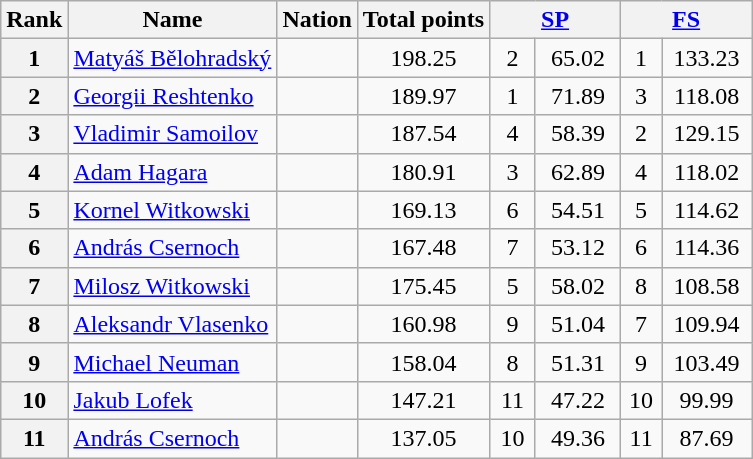<table class="wikitable sortable">
<tr>
<th>Rank</th>
<th>Name</th>
<th>Nation</th>
<th>Total points</th>
<th colspan="2" width="80px"><a href='#'>SP</a></th>
<th colspan="2" width="80px"><a href='#'>FS</a></th>
</tr>
<tr>
<th>1</th>
<td><a href='#'>Matyáš Bělohradský</a></td>
<td></td>
<td align="center">198.25</td>
<td align="center">2</td>
<td align="center">65.02</td>
<td align="center">1</td>
<td align="center">133.23</td>
</tr>
<tr>
<th>2</th>
<td><a href='#'>Georgii Reshtenko</a></td>
<td></td>
<td align="center">189.97</td>
<td align="center">1</td>
<td align="center">71.89</td>
<td align="center">3</td>
<td align="center">118.08</td>
</tr>
<tr>
<th>3</th>
<td><a href='#'> Vladimir Samoilov</a></td>
<td></td>
<td align="center">187.54</td>
<td align="center">4</td>
<td align="center">58.39</td>
<td align="center">2</td>
<td align="center">129.15</td>
</tr>
<tr>
<th>4</th>
<td><a href='#'>Adam Hagara</a></td>
<td></td>
<td align="center">180.91</td>
<td align="center">3</td>
<td align="center">62.89</td>
<td align="center">4</td>
<td align="center">118.02</td>
</tr>
<tr>
<th>5</th>
<td><a href='#'>Kornel Witkowski</a></td>
<td></td>
<td align="center">169.13</td>
<td align="center">6</td>
<td align="center">54.51</td>
<td align="center">5</td>
<td align="center">114.62</td>
</tr>
<tr>
<th>6</th>
<td><a href='#'>András Csernoch</a></td>
<td></td>
<td align="center">167.48</td>
<td align="center">7</td>
<td align="center">53.12</td>
<td align="center">6</td>
<td align="center">114.36</td>
</tr>
<tr>
<th>7</th>
<td><a href='#'>Milosz Witkowski</a></td>
<td></td>
<td align="center">175.45</td>
<td align="center">5</td>
<td align="center">58.02</td>
<td align="center">8</td>
<td align="center">108.58</td>
</tr>
<tr>
<th>8</th>
<td><a href='#'>Aleksandr Vlasenko</a></td>
<td></td>
<td align="center">160.98</td>
<td align="center">9</td>
<td align="center">51.04</td>
<td align="center">7</td>
<td align="center">109.94</td>
</tr>
<tr>
<th>9</th>
<td><a href='#'>Michael Neuman</a></td>
<td></td>
<td align="center">158.04</td>
<td align="center">8</td>
<td align="center">51.31</td>
<td align="center">9</td>
<td align="center">103.49</td>
</tr>
<tr>
<th>10</th>
<td><a href='#'>Jakub Lofek</a></td>
<td></td>
<td align="center">147.21</td>
<td align="center">11</td>
<td align="center">47.22</td>
<td align="center">10</td>
<td align="center">99.99</td>
</tr>
<tr>
<th>11</th>
<td><a href='#'>András Csernoch</a></td>
<td></td>
<td align="center">137.05</td>
<td align="center">10</td>
<td align="center">49.36</td>
<td align="center">11</td>
<td align="center">87.69</td>
</tr>
</table>
